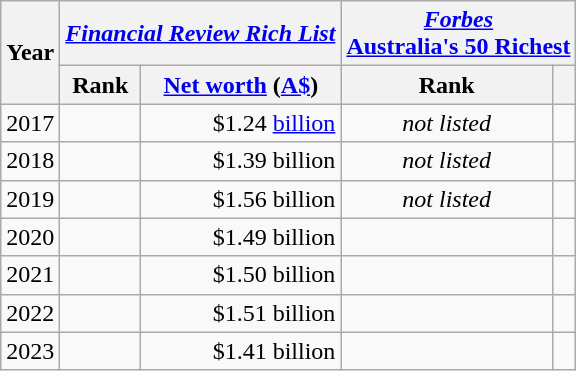<table class="wikitable">
<tr>
<th rowspan=2>Year</th>
<th colspan=2><em><a href='#'>Financial Review Rich List</a></em></th>
<th colspan=2><em><a href='#'>Forbes</a></em><br><a href='#'>Australia's 50 Richest</a></th>
</tr>
<tr>
<th>Rank</th>
<th><a href='#'>Net worth</a> (<a href='#'>A$</a>)</th>
<th>Rank</th>
<th></th>
</tr>
<tr>
<td>2017</td>
<td align="center"></td>
<td align="right">$1.24 <a href='#'>billion</a></td>
<td align="center"><em>not listed</em></td>
<td align="right"></td>
</tr>
<tr>
<td>2018</td>
<td align="center"></td>
<td align="right">$1.39 billion </td>
<td align="center"><em>not listed</em></td>
<td align="right"></td>
</tr>
<tr>
<td>2019</td>
<td align="center"></td>
<td align="right">$1.56 billion </td>
<td align="center"><em>not listed</em></td>
<td align="right"></td>
</tr>
<tr>
<td>2020</td>
<td align="center"></td>
<td align="right">$1.49 billion </td>
<td align="center"></td>
<td align="right"></td>
</tr>
<tr>
<td>2021</td>
<td align="center"></td>
<td align="right">$1.50 billion </td>
<td align="center"></td>
<td align="right"></td>
</tr>
<tr>
<td>2022</td>
<td align="center"></td>
<td align="right">$1.51 billion </td>
<td align="center"></td>
<td align="right"></td>
</tr>
<tr>
<td>2023</td>
<td align="center"></td>
<td align="right">$1.41 billion </td>
<td align="center"></td>
<td align="right"></td>
</tr>
</table>
